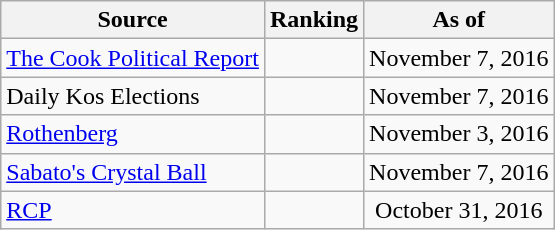<table class="wikitable" style="text-align:center">
<tr>
<th>Source</th>
<th>Ranking</th>
<th>As of</th>
</tr>
<tr>
<td align=left><a href='#'>The Cook Political Report</a></td>
<td></td>
<td>November 7, 2016</td>
</tr>
<tr>
<td align=left>Daily Kos Elections</td>
<td></td>
<td>November 7, 2016</td>
</tr>
<tr>
<td align=left><a href='#'>Rothenberg</a></td>
<td></td>
<td>November 3, 2016</td>
</tr>
<tr>
<td align=left><a href='#'>Sabato's Crystal Ball</a></td>
<td></td>
<td>November 7, 2016</td>
</tr>
<tr>
<td align="left"><a href='#'>RCP</a></td>
<td></td>
<td>October 31, 2016</td>
</tr>
</table>
